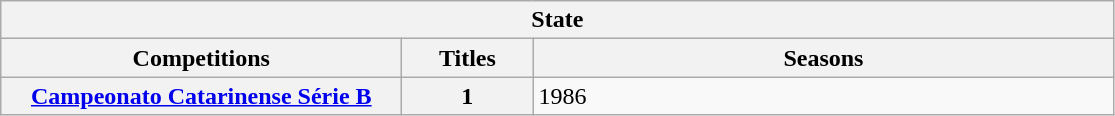<table class="wikitable">
<tr>
<th colspan="3">State</th>
</tr>
<tr>
<th style="width:260px">Competitions</th>
<th style="width:80px">Titles</th>
<th style="width:380px">Seasons</th>
</tr>
<tr>
<th><a href='#'>Campeonato Catarinense Série B</a></th>
<th>1</th>
<td>1986</td>
</tr>
</table>
